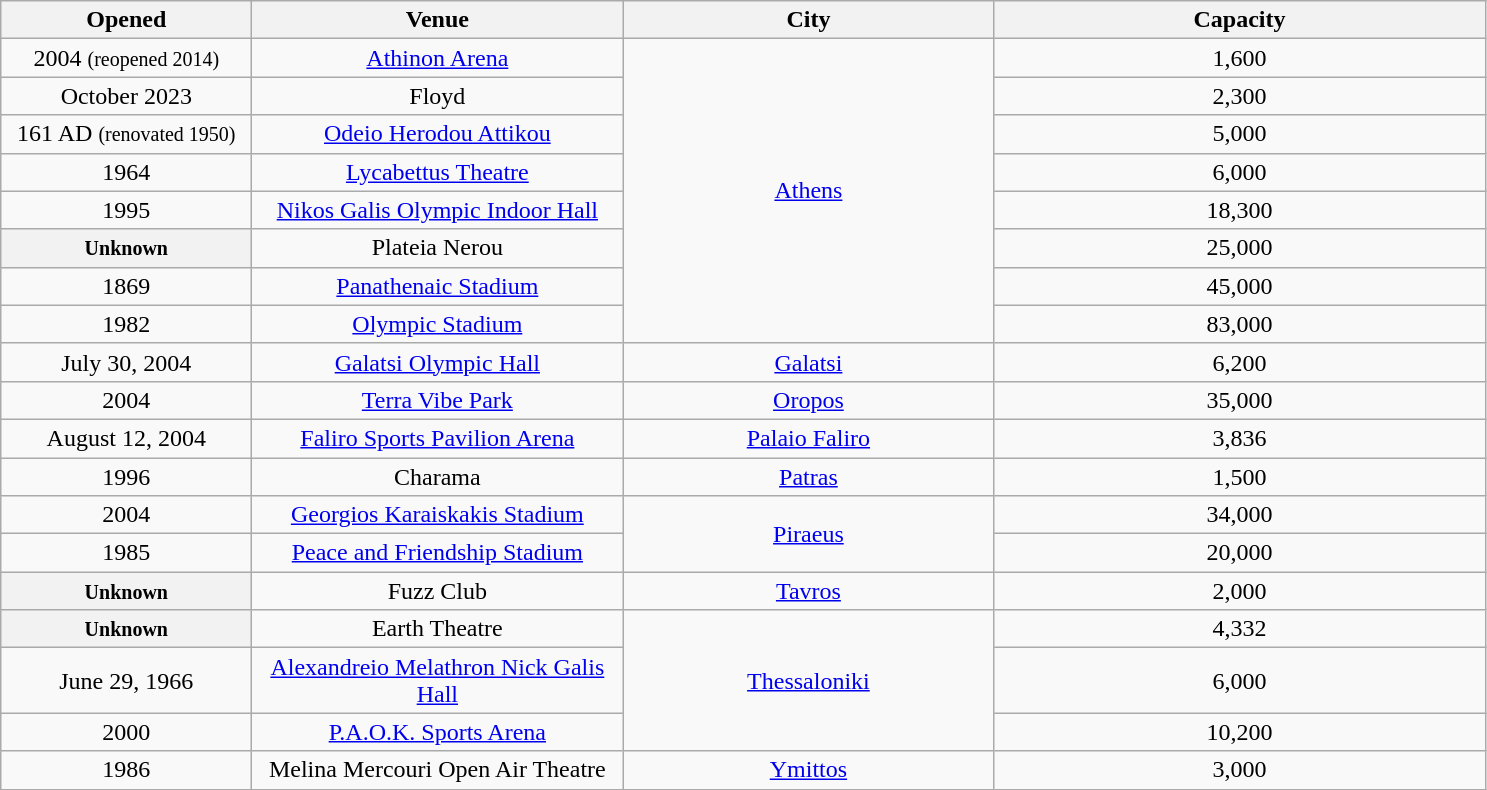<table class="sortable wikitable" style="text-align:center;">
<tr>
<th scope="col" style="width:10em;">Opened</th>
<th scope="col" style="width:15em;">Venue</th>
<th scope="col" style="width:15em;">City</th>
<th scope="col" style="width:20em;">Capacity</th>
</tr>
<tr>
<td>2004 <small>(reopened 2014)</small></td>
<td><a href='#'>Athinon Arena</a></td>
<td rowspan="8"><a href='#'>Athens</a></td>
<td>1,600</td>
</tr>
<tr>
<td>October 2023</td>
<td>Floyd</td>
<td>2,300</td>
</tr>
<tr>
<td>161 AD <small>(renovated 1950)</small></td>
<td><a href='#'>Odeio Herodou Attikou</a></td>
<td>5,000</td>
</tr>
<tr>
<td>1964</td>
<td><a href='#'>Lycabettus Theatre</a></td>
<td>6,000</td>
</tr>
<tr>
<td>1995</td>
<td><a href='#'>Nikos Galis Olympic Indoor Hall</a></td>
<td>18,300</td>
</tr>
<tr>
<th><small>Unknown</small></th>
<td>Plateia Nerou</td>
<td>25,000</td>
</tr>
<tr>
<td>1869</td>
<td><a href='#'>Panathenaic Stadium</a></td>
<td>45,000</td>
</tr>
<tr>
<td>1982</td>
<td><a href='#'>Olympic Stadium</a></td>
<td>83,000</td>
</tr>
<tr>
<td>July 30, 2004</td>
<td><a href='#'>Galatsi Olympic Hall</a></td>
<td><a href='#'>Galatsi</a></td>
<td>6,200</td>
</tr>
<tr>
<td>2004</td>
<td><a href='#'>Terra Vibe Park</a></td>
<td><a href='#'>Oropos</a></td>
<td>35,000</td>
</tr>
<tr>
<td>August 12, 2004</td>
<td><a href='#'>Faliro Sports Pavilion Arena</a></td>
<td><a href='#'>Palaio Faliro</a></td>
<td>3,836</td>
</tr>
<tr>
<td>1996</td>
<td>Charama</td>
<td><a href='#'>Patras</a></td>
<td>1,500</td>
</tr>
<tr>
<td>2004</td>
<td><a href='#'>Georgios Karaiskakis Stadium</a></td>
<td rowspan="2"><a href='#'>Piraeus</a></td>
<td>34,000</td>
</tr>
<tr>
<td>1985</td>
<td><a href='#'>Peace and Friendship Stadium</a></td>
<td>20,000</td>
</tr>
<tr>
<th><small>Unknown</small></th>
<td>Fuzz Club</td>
<td><a href='#'>Tavros</a></td>
<td>2,000</td>
</tr>
<tr>
<th><small>Unknown</small></th>
<td>Earth Theatre</td>
<td rowspan="3"><a href='#'>Thessaloniki</a></td>
<td>4,332</td>
</tr>
<tr>
<td>June 29, 1966</td>
<td><a href='#'>Alexandreio Melathron Nick Galis Hall</a></td>
<td>6,000</td>
</tr>
<tr>
<td>2000</td>
<td><a href='#'>P.A.O.K. Sports Arena</a></td>
<td>10,200</td>
</tr>
<tr>
<td>1986</td>
<td>Melina Mercouri Open Air Theatre</td>
<td><a href='#'>Ymittos</a></td>
<td>3,000</td>
</tr>
</table>
